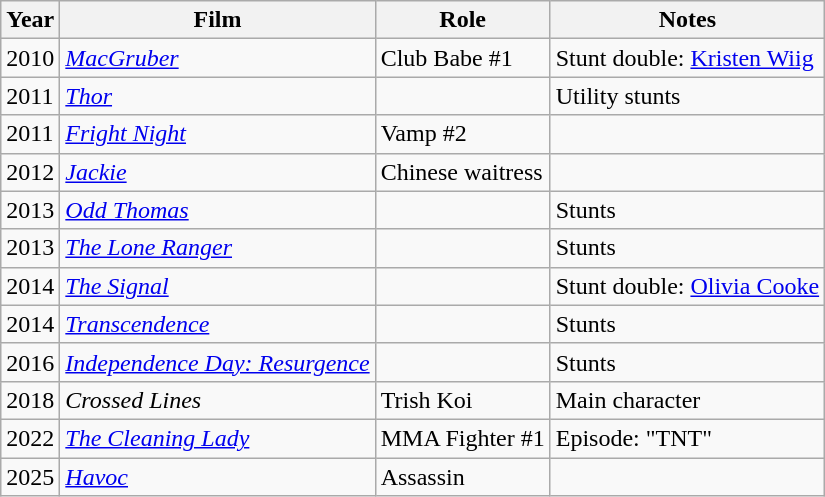<table class="wikitable">
<tr>
<th>Year</th>
<th>Film</th>
<th>Role</th>
<th>Notes</th>
</tr>
<tr>
<td>2010</td>
<td><em><a href='#'>MacGruber</a></em></td>
<td>Club Babe #1</td>
<td>Stunt double: <a href='#'>Kristen Wiig</a></td>
</tr>
<tr>
<td>2011</td>
<td><em><a href='#'>Thor</a></em></td>
<td></td>
<td>Utility stunts</td>
</tr>
<tr>
<td>2011</td>
<td><em><a href='#'>Fright Night</a></em></td>
<td>Vamp #2</td>
<td></td>
</tr>
<tr>
<td>2012</td>
<td><em><a href='#'>Jackie</a></em></td>
<td>Chinese waitress</td>
<td></td>
</tr>
<tr>
<td>2013</td>
<td><em><a href='#'>Odd Thomas</a></em></td>
<td></td>
<td>Stunts</td>
</tr>
<tr>
<td>2013</td>
<td><em><a href='#'>The Lone Ranger</a></em></td>
<td></td>
<td>Stunts</td>
</tr>
<tr>
<td>2014</td>
<td><em><a href='#'>The Signal</a></em></td>
<td></td>
<td>Stunt double: <a href='#'>Olivia Cooke</a></td>
</tr>
<tr>
<td>2014</td>
<td><em><a href='#'>Transcendence</a></em></td>
<td></td>
<td>Stunts</td>
</tr>
<tr>
<td>2016</td>
<td><em><a href='#'>Independence Day: Resurgence</a></em></td>
<td></td>
<td>Stunts</td>
</tr>
<tr>
<td>2018</td>
<td><em>Crossed Lines</em></td>
<td>Trish Koi</td>
<td>Main character</td>
</tr>
<tr>
<td>2022</td>
<td><em><a href='#'>The Cleaning Lady</a></em></td>
<td>MMA Fighter #1</td>
<td>Episode: "TNT"</td>
</tr>
<tr>
<td>2025</td>
<td><em><a href='#'>Havoc</a></em></td>
<td>Assassin</td>
<td></td>
</tr>
</table>
